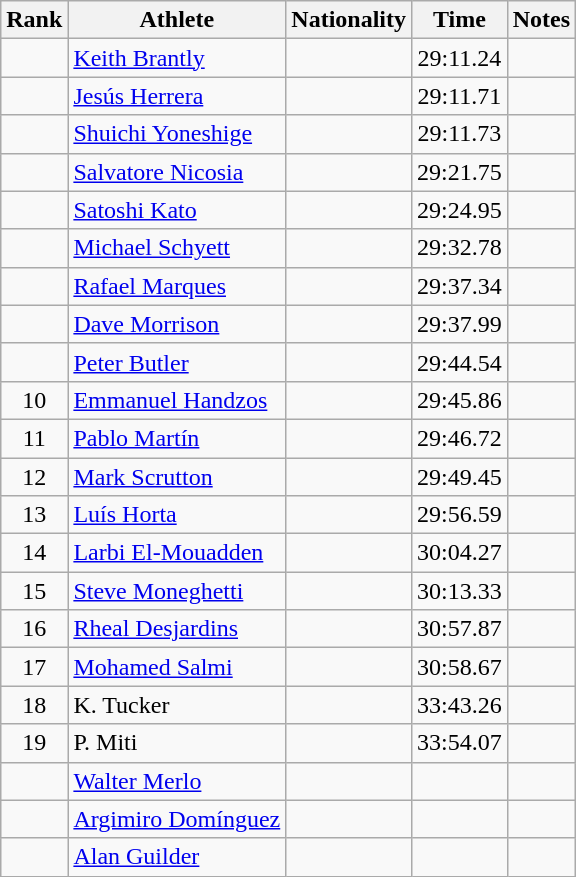<table class="wikitable sortable" style="text-align:center">
<tr>
<th>Rank</th>
<th>Athlete</th>
<th>Nationality</th>
<th>Time</th>
<th>Notes</th>
</tr>
<tr>
<td></td>
<td align=left><a href='#'>Keith Brantly</a></td>
<td align=left></td>
<td>29:11.24</td>
<td></td>
</tr>
<tr>
<td></td>
<td align=left><a href='#'>Jesús Herrera</a></td>
<td align=left></td>
<td>29:11.71</td>
<td></td>
</tr>
<tr>
<td></td>
<td align=left><a href='#'>Shuichi Yoneshige</a></td>
<td align=left></td>
<td>29:11.73</td>
<td></td>
</tr>
<tr>
<td></td>
<td align=left><a href='#'>Salvatore Nicosia</a></td>
<td align=left></td>
<td>29:21.75</td>
<td></td>
</tr>
<tr>
<td></td>
<td align=left><a href='#'>Satoshi Kato</a></td>
<td align=left></td>
<td>29:24.95</td>
<td></td>
</tr>
<tr>
<td></td>
<td align=left><a href='#'>Michael Schyett</a></td>
<td align=left></td>
<td>29:32.78</td>
<td></td>
</tr>
<tr>
<td></td>
<td align=left><a href='#'>Rafael Marques</a></td>
<td align=left></td>
<td>29:37.34</td>
<td></td>
</tr>
<tr>
<td></td>
<td align=left><a href='#'>Dave Morrison</a></td>
<td align=left></td>
<td>29:37.99</td>
<td></td>
</tr>
<tr>
<td></td>
<td align=left><a href='#'>Peter Butler</a></td>
<td align=left></td>
<td>29:44.54</td>
<td></td>
</tr>
<tr>
<td>10</td>
<td align=left><a href='#'>Emmanuel Handzos</a></td>
<td align=left></td>
<td>29:45.86</td>
<td></td>
</tr>
<tr>
<td>11</td>
<td align=left><a href='#'>Pablo Martín</a></td>
<td align=left></td>
<td>29:46.72</td>
<td></td>
</tr>
<tr>
<td>12</td>
<td align=left><a href='#'>Mark Scrutton</a></td>
<td align=left></td>
<td>29:49.45</td>
<td></td>
</tr>
<tr>
<td>13</td>
<td align=left><a href='#'>Luís Horta</a></td>
<td align=left></td>
<td>29:56.59</td>
<td></td>
</tr>
<tr>
<td>14</td>
<td align=left><a href='#'>Larbi El-Mouadden</a></td>
<td align=left></td>
<td>30:04.27</td>
<td></td>
</tr>
<tr>
<td>15</td>
<td align=left><a href='#'>Steve Moneghetti</a></td>
<td align=left></td>
<td>30:13.33</td>
<td></td>
</tr>
<tr>
<td>16</td>
<td align=left><a href='#'>Rheal Desjardins</a></td>
<td align=left></td>
<td>30:57.87</td>
<td></td>
</tr>
<tr>
<td>17</td>
<td align=left><a href='#'>Mohamed Salmi</a></td>
<td align=left></td>
<td>30:58.67</td>
<td></td>
</tr>
<tr>
<td>18</td>
<td align=left>K. Tucker</td>
<td align=left></td>
<td>33:43.26</td>
<td></td>
</tr>
<tr>
<td>19</td>
<td align=left>P. Miti</td>
<td align=left></td>
<td>33:54.07</td>
<td></td>
</tr>
<tr>
<td></td>
<td align=left><a href='#'>Walter Merlo</a></td>
<td align=left></td>
<td></td>
<td></td>
</tr>
<tr>
<td></td>
<td align=left><a href='#'>Argimiro Domínguez</a></td>
<td align=left></td>
<td></td>
<td></td>
</tr>
<tr>
<td></td>
<td align=left><a href='#'>Alan Guilder</a></td>
<td align=left></td>
<td></td>
<td></td>
</tr>
</table>
